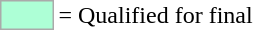<table>
<tr>
<td style="background-color:#ADFFD6; border:1px solid #aaaaaa; width:2em;"></td>
<td>= Qualified for final</td>
</tr>
</table>
